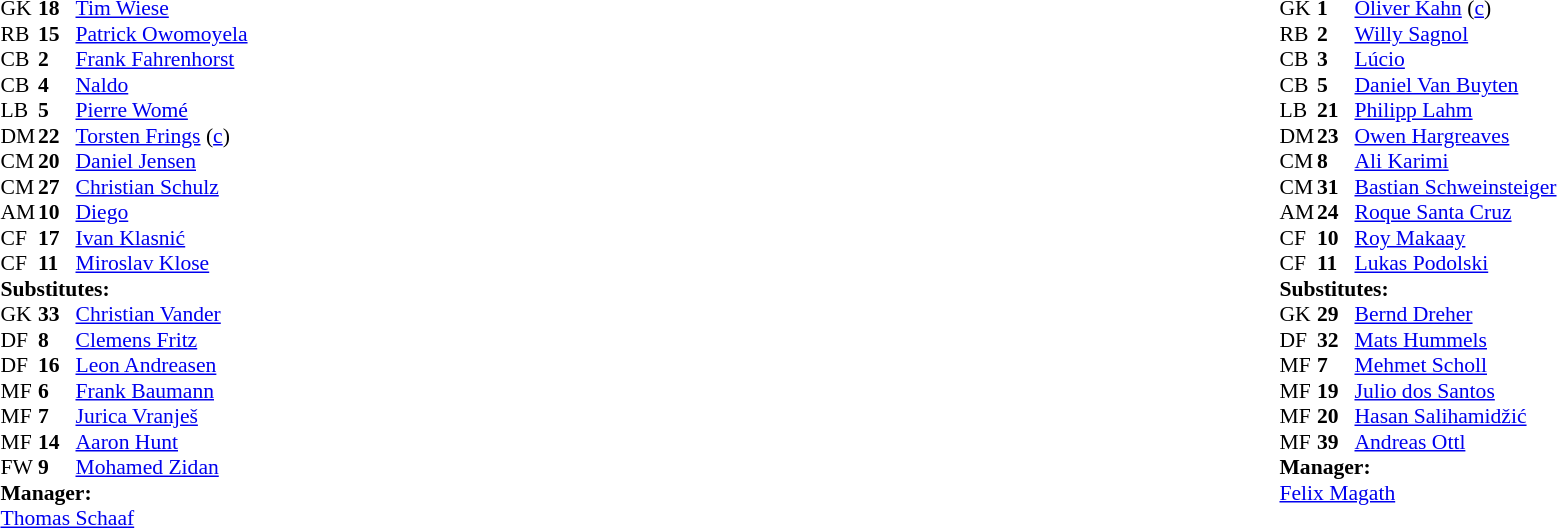<table width="100%">
<tr>
<td valign="top" width="40%"><br><table style="font-size:90%" cellspacing="0" cellpadding="0">
<tr>
<th width=25></th>
<th width=25></th>
</tr>
<tr>
<td>GK</td>
<td><strong>18</strong></td>
<td> <a href='#'>Tim Wiese</a></td>
</tr>
<tr>
<td>RB</td>
<td><strong>15</strong></td>
<td> <a href='#'>Patrick Owomoyela</a></td>
</tr>
<tr>
<td>CB</td>
<td><strong>2</strong></td>
<td> <a href='#'>Frank Fahrenhorst</a></td>
</tr>
<tr>
<td>CB</td>
<td><strong>4</strong></td>
<td> <a href='#'>Naldo</a></td>
</tr>
<tr>
<td>LB</td>
<td><strong>5</strong></td>
<td> <a href='#'>Pierre Womé</a></td>
</tr>
<tr>
<td>DM</td>
<td><strong>22</strong></td>
<td> <a href='#'>Torsten Frings</a> (<a href='#'>c</a>)</td>
</tr>
<tr>
<td>CM</td>
<td><strong>20</strong></td>
<td> <a href='#'>Daniel Jensen</a></td>
<td></td>
<td></td>
</tr>
<tr>
<td>CM</td>
<td><strong>27</strong></td>
<td> <a href='#'>Christian Schulz</a></td>
<td></td>
<td></td>
</tr>
<tr>
<td>AM</td>
<td><strong>10</strong></td>
<td> <a href='#'>Diego</a></td>
<td></td>
</tr>
<tr>
<td>CF</td>
<td><strong>17</strong></td>
<td> <a href='#'>Ivan Klasnić</a></td>
</tr>
<tr>
<td>CF</td>
<td><strong>11</strong></td>
<td> <a href='#'>Miroslav Klose</a></td>
<td></td>
<td></td>
</tr>
<tr>
<td colspan=3><strong>Substitutes:</strong></td>
</tr>
<tr>
<td>GK</td>
<td><strong>33</strong></td>
<td> <a href='#'>Christian Vander</a></td>
</tr>
<tr>
<td>DF</td>
<td><strong>8</strong></td>
<td> <a href='#'>Clemens Fritz</a></td>
</tr>
<tr>
<td>DF</td>
<td><strong>16</strong></td>
<td> <a href='#'>Leon Andreasen</a></td>
<td></td>
<td></td>
</tr>
<tr>
<td>MF</td>
<td><strong>6</strong></td>
<td> <a href='#'>Frank Baumann</a></td>
</tr>
<tr>
<td>MF</td>
<td><strong>7</strong></td>
<td> <a href='#'>Jurica Vranješ</a></td>
<td></td>
<td></td>
</tr>
<tr>
<td>MF</td>
<td><strong>14</strong></td>
<td> <a href='#'>Aaron Hunt</a></td>
<td></td>
<td></td>
</tr>
<tr>
<td>FW</td>
<td><strong>9</strong></td>
<td> <a href='#'>Mohamed Zidan</a></td>
</tr>
<tr>
<td colspan=3><strong>Manager:</strong></td>
</tr>
<tr>
<td colspan=3> <a href='#'>Thomas Schaaf</a></td>
</tr>
</table>
</td>
<td valign="top"></td>
<td valign="top" width="50%"><br><table style="font-size:90%; margin:auto" cellspacing="0" cellpadding="0">
<tr>
<th width=25></th>
<th width=25></th>
</tr>
<tr>
<td>GK</td>
<td><strong>1</strong></td>
<td> <a href='#'>Oliver Kahn</a> (<a href='#'>c</a>)</td>
</tr>
<tr>
<td>RB</td>
<td><strong>2</strong></td>
<td> <a href='#'>Willy Sagnol</a></td>
</tr>
<tr>
<td>CB</td>
<td><strong>3</strong></td>
<td> <a href='#'>Lúcio</a></td>
</tr>
<tr>
<td>CB</td>
<td><strong>5</strong></td>
<td> <a href='#'>Daniel Van Buyten</a></td>
</tr>
<tr>
<td>LB</td>
<td><strong>21</strong></td>
<td> <a href='#'>Philipp Lahm</a></td>
<td></td>
<td></td>
</tr>
<tr>
<td>DM</td>
<td><strong>23</strong></td>
<td> <a href='#'>Owen Hargreaves</a></td>
</tr>
<tr>
<td>CM</td>
<td><strong>8</strong></td>
<td> <a href='#'>Ali Karimi</a></td>
</tr>
<tr>
<td>CM</td>
<td><strong>31</strong></td>
<td> <a href='#'>Bastian Schweinsteiger</a></td>
<td></td>
<td></td>
</tr>
<tr>
<td>AM</td>
<td><strong>24</strong></td>
<td> <a href='#'>Roque Santa Cruz</a></td>
</tr>
<tr>
<td>CF</td>
<td><strong>10</strong></td>
<td> <a href='#'>Roy Makaay</a></td>
</tr>
<tr>
<td>CF</td>
<td><strong>11</strong></td>
<td> <a href='#'>Lukas Podolski</a></td>
<td></td>
<td></td>
</tr>
<tr>
<td colspan=3><strong>Substitutes:</strong></td>
</tr>
<tr>
<td>GK</td>
<td><strong>29</strong></td>
<td> <a href='#'>Bernd Dreher</a></td>
</tr>
<tr>
<td>DF</td>
<td><strong>32</strong></td>
<td> <a href='#'>Mats Hummels</a></td>
</tr>
<tr>
<td>MF</td>
<td><strong>7</strong></td>
<td> <a href='#'>Mehmet Scholl</a></td>
</tr>
<tr>
<td>MF</td>
<td><strong>19</strong></td>
<td> <a href='#'>Julio dos Santos</a></td>
<td></td>
<td></td>
</tr>
<tr>
<td>MF</td>
<td><strong>20</strong></td>
<td> <a href='#'>Hasan Salihamidžić</a></td>
<td></td>
<td></td>
</tr>
<tr>
<td>MF</td>
<td><strong>39</strong></td>
<td> <a href='#'>Andreas Ottl</a></td>
<td></td>
<td></td>
</tr>
<tr>
<td colspan=3><strong>Manager:</strong></td>
</tr>
<tr>
<td colspan=3> <a href='#'>Felix Magath</a></td>
</tr>
</table>
</td>
</tr>
</table>
